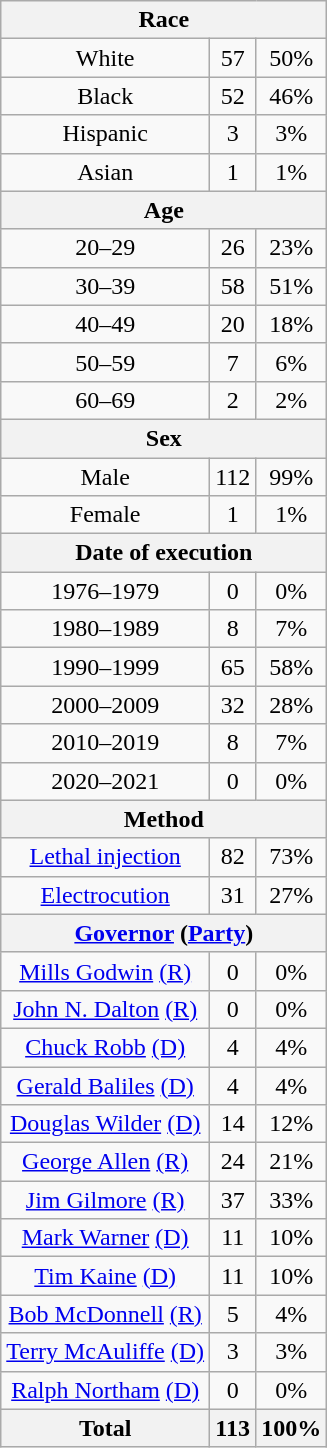<table class="wikitable" style="text-align:center;">
<tr>
<th colspan="3">Race</th>
</tr>
<tr>
<td>White</td>
<td>57</td>
<td>50%</td>
</tr>
<tr>
<td>Black</td>
<td>52</td>
<td>46%</td>
</tr>
<tr>
<td>Hispanic</td>
<td>3</td>
<td>3%</td>
</tr>
<tr>
<td>Asian</td>
<td>1</td>
<td>1%</td>
</tr>
<tr>
<th colspan="3">Age</th>
</tr>
<tr>
<td>20–29</td>
<td>26</td>
<td>23%</td>
</tr>
<tr>
<td>30–39</td>
<td>58</td>
<td>51%</td>
</tr>
<tr>
<td>40–49</td>
<td>20</td>
<td>18%</td>
</tr>
<tr>
<td>50–59</td>
<td>7</td>
<td>6%</td>
</tr>
<tr>
<td>60–69</td>
<td>2</td>
<td>2%</td>
</tr>
<tr>
<th colspan="3">Sex</th>
</tr>
<tr>
<td>Male</td>
<td>112</td>
<td>99%</td>
</tr>
<tr>
<td>Female</td>
<td>1</td>
<td>1%</td>
</tr>
<tr>
<th colspan="3">Date of execution</th>
</tr>
<tr>
<td>1976–1979</td>
<td>0</td>
<td>0%</td>
</tr>
<tr>
<td>1980–1989</td>
<td>8</td>
<td>7%</td>
</tr>
<tr>
<td>1990–1999</td>
<td>65</td>
<td>58%</td>
</tr>
<tr>
<td>2000–2009</td>
<td>32</td>
<td>28%</td>
</tr>
<tr>
<td>2010–2019</td>
<td>8</td>
<td>7%</td>
</tr>
<tr>
<td>2020–2021</td>
<td>0</td>
<td>0%</td>
</tr>
<tr>
<th colspan="3">Method</th>
</tr>
<tr>
<td><a href='#'>Lethal injection</a></td>
<td>82</td>
<td>73%</td>
</tr>
<tr>
<td><a href='#'>Electrocution</a></td>
<td>31</td>
<td>27%</td>
</tr>
<tr>
<th colspan="3"><a href='#'>Governor</a> (<a href='#'>Party</a>)</th>
</tr>
<tr>
<td><a href='#'>Mills Godwin</a> <a href='#'>(R)</a></td>
<td>0</td>
<td>0%</td>
</tr>
<tr>
<td><a href='#'>John N. Dalton</a> <a href='#'>(R)</a></td>
<td>0</td>
<td>0%</td>
</tr>
<tr>
<td><a href='#'>Chuck Robb</a> <a href='#'>(D)</a></td>
<td>4</td>
<td>4%</td>
</tr>
<tr>
<td><a href='#'>Gerald Baliles</a> <a href='#'>(D)</a></td>
<td>4</td>
<td>4%</td>
</tr>
<tr>
<td><a href='#'>Douglas Wilder</a> <a href='#'>(D)</a></td>
<td>14</td>
<td>12%</td>
</tr>
<tr>
<td><a href='#'>George Allen</a> <a href='#'>(R)</a></td>
<td>24</td>
<td>21%</td>
</tr>
<tr>
<td><a href='#'>Jim Gilmore</a> <a href='#'>(R)</a></td>
<td>37</td>
<td>33%</td>
</tr>
<tr>
<td><a href='#'>Mark Warner</a> <a href='#'>(D)</a></td>
<td>11</td>
<td>10%</td>
</tr>
<tr>
<td><a href='#'>Tim Kaine</a> <a href='#'>(D)</a></td>
<td>11</td>
<td>10%</td>
</tr>
<tr>
<td><a href='#'>Bob McDonnell</a> <a href='#'>(R)</a></td>
<td>5</td>
<td>4%</td>
</tr>
<tr>
<td><a href='#'>Terry McAuliffe</a> <a href='#'>(D)</a></td>
<td>3</td>
<td>3%</td>
</tr>
<tr>
<td><a href='#'>Ralph Northam</a> <a href='#'>(D)</a></td>
<td>0</td>
<td>0%</td>
</tr>
<tr>
<th>Total</th>
<th>113</th>
<th>100%</th>
</tr>
</table>
